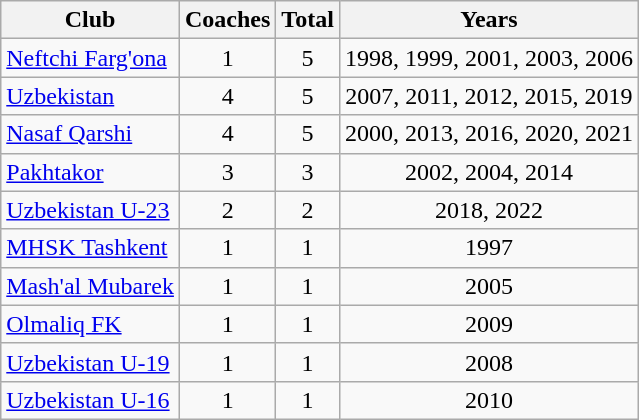<table class="sortable wikitable">
<tr>
<th>Club</th>
<th>Coaches</th>
<th>Total</th>
<th>Years</th>
</tr>
<tr>
<td><a href='#'>Neftchi Farg'ona</a></td>
<td align=center>1</td>
<td align=center>5</td>
<td align=center>1998, 1999, 2001, 2003, 2006</td>
</tr>
<tr>
<td><a href='#'>Uzbekistan</a></td>
<td align=center>4</td>
<td align=center>5</td>
<td align=center>2007, 2011, 2012, 2015, 2019</td>
</tr>
<tr>
<td><a href='#'>Nasaf Qarshi</a></td>
<td align=center>4</td>
<td align=center>5</td>
<td align=center>2000, 2013, 2016, 2020, 2021</td>
</tr>
<tr>
<td><a href='#'>Pakhtakor</a></td>
<td align=center>3</td>
<td align=center>3</td>
<td align=center>2002, 2004, 2014</td>
</tr>
<tr>
<td><a href='#'>Uzbekistan U-23</a></td>
<td align=center>2</td>
<td align=center>2</td>
<td align=center>2018, 2022</td>
</tr>
<tr>
<td><a href='#'>MHSK Tashkent</a></td>
<td align=center>1</td>
<td align=center>1</td>
<td align=center>1997</td>
</tr>
<tr>
<td><a href='#'>Mash'al Mubarek</a></td>
<td align=center>1</td>
<td align=center>1</td>
<td align=center>2005</td>
</tr>
<tr>
<td><a href='#'>Olmaliq FK</a></td>
<td align=center>1</td>
<td align=center>1</td>
<td align=center>2009</td>
</tr>
<tr>
<td><a href='#'>Uzbekistan U-19</a></td>
<td align=center>1</td>
<td align=center>1</td>
<td align=center>2008</td>
</tr>
<tr>
<td><a href='#'>Uzbekistan U-16</a></td>
<td align=center>1</td>
<td align=center>1</td>
<td align=center>2010</td>
</tr>
</table>
